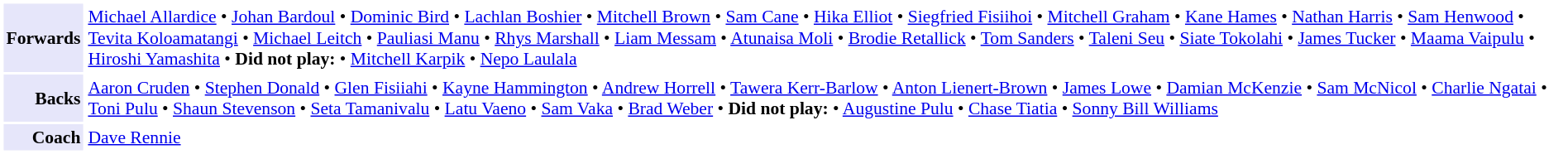<table cellpadding="2" style="border: 1px solid white; font-size:90%;">
<tr>
<td style="text-align:right;" bgcolor="lavender"><strong>Forwards</strong></td>
<td style="text-align:left;"><a href='#'>Michael Allardice</a> • <a href='#'>Johan Bardoul</a> • <a href='#'>Dominic Bird</a> • <a href='#'>Lachlan Boshier</a> • <a href='#'>Mitchell Brown</a> • <a href='#'>Sam Cane</a> • <a href='#'>Hika Elliot</a> • <a href='#'>Siegfried Fisiihoi</a> • <a href='#'>Mitchell Graham</a> • <a href='#'>Kane Hames</a> • <a href='#'>Nathan Harris</a> • <a href='#'>Sam Henwood</a> • <a href='#'>Tevita Koloamatangi</a> • <a href='#'>Michael Leitch</a> • <a href='#'>Pauliasi Manu</a> • <a href='#'>Rhys Marshall</a> • <a href='#'>Liam Messam</a> • <a href='#'>Atunaisa Moli</a> • <a href='#'>Brodie Retallick</a> • <a href='#'>Tom Sanders</a> • <a href='#'>Taleni Seu</a> • <a href='#'>Siate Tokolahi</a> • <a href='#'>James Tucker</a> • <a href='#'>Maama Vaipulu</a> • <a href='#'>Hiroshi Yamashita</a> • <strong>Did not play:</strong> • <a href='#'>Mitchell Karpik</a> • <a href='#'>Nepo Laulala</a></td>
</tr>
<tr>
<td style="text-align:right;" bgcolor="lavender"><strong>Backs</strong></td>
<td style="text-align:left;"><a href='#'>Aaron Cruden</a> • <a href='#'>Stephen Donald</a> • <a href='#'>Glen Fisiiahi</a> • <a href='#'>Kayne Hammington</a> • <a href='#'>Andrew Horrell</a> • <a href='#'>Tawera Kerr-Barlow</a> • <a href='#'>Anton Lienert-Brown</a> • <a href='#'>James Lowe</a> • <a href='#'>Damian McKenzie</a> • <a href='#'>Sam McNicol</a> • <a href='#'>Charlie Ngatai</a> • <a href='#'>Toni Pulu</a> • <a href='#'>Shaun Stevenson</a> • <a href='#'>Seta Tamanivalu</a> • <a href='#'>Latu Vaeno</a> • <a href='#'>Sam Vaka</a> • <a href='#'>Brad Weber</a> • <strong>Did not play:</strong> • <a href='#'>Augustine Pulu</a> • <a href='#'>Chase Tiatia</a> • <a href='#'>Sonny Bill Williams</a></td>
</tr>
<tr>
<td style="text-align:right;" bgcolor="lavender"><strong>Coach</strong></td>
<td style="text-align:left;"><a href='#'>Dave Rennie</a></td>
</tr>
</table>
